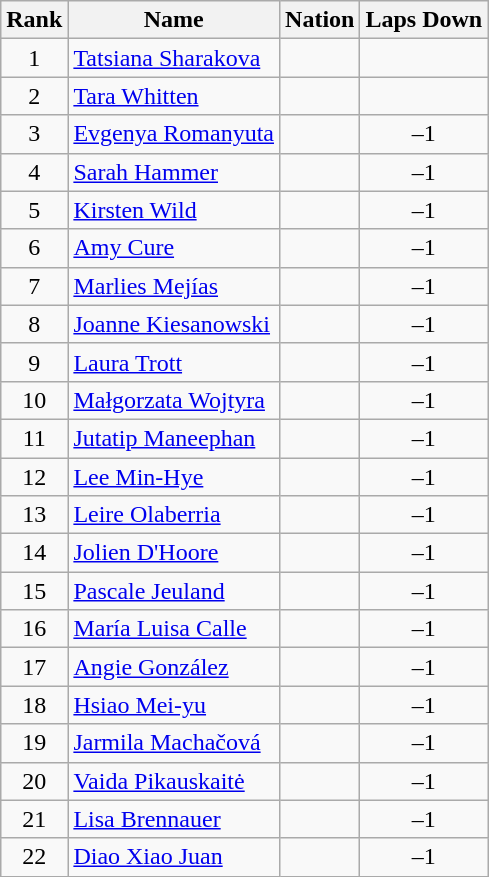<table class="wikitable sortable" style="text-align:center">
<tr>
<th>Rank</th>
<th>Name</th>
<th>Nation</th>
<th>Laps Down</th>
</tr>
<tr>
<td>1</td>
<td align=left><a href='#'>Tatsiana Sharakova</a></td>
<td align=left></td>
<td></td>
</tr>
<tr>
<td>2</td>
<td align=left><a href='#'>Tara Whitten</a></td>
<td align=left></td>
<td></td>
</tr>
<tr>
<td>3</td>
<td align=left><a href='#'>Evgenya Romanyuta</a></td>
<td align=left></td>
<td>–1</td>
</tr>
<tr>
<td>4</td>
<td align=left><a href='#'>Sarah Hammer</a></td>
<td align=left></td>
<td>–1</td>
</tr>
<tr>
<td>5</td>
<td align=left><a href='#'>Kirsten Wild</a></td>
<td align=left></td>
<td>–1</td>
</tr>
<tr>
<td>6</td>
<td align=left><a href='#'>Amy Cure</a></td>
<td align=left></td>
<td>–1</td>
</tr>
<tr>
<td>7</td>
<td align=left><a href='#'>Marlies Mejías</a></td>
<td align=left></td>
<td>–1</td>
</tr>
<tr>
<td>8</td>
<td align=left><a href='#'>Joanne Kiesanowski</a></td>
<td align=left></td>
<td>–1</td>
</tr>
<tr>
<td>9</td>
<td align=left><a href='#'>Laura Trott</a></td>
<td align=left></td>
<td>–1</td>
</tr>
<tr>
<td>10</td>
<td align=left><a href='#'>Małgorzata Wojtyra</a></td>
<td align=left></td>
<td>–1</td>
</tr>
<tr>
<td>11</td>
<td align=left><a href='#'>Jutatip Maneephan</a></td>
<td align=left></td>
<td>–1</td>
</tr>
<tr>
<td>12</td>
<td align=left><a href='#'>Lee Min-Hye</a></td>
<td align=left></td>
<td>–1</td>
</tr>
<tr>
<td>13</td>
<td align=left><a href='#'>Leire Olaberria</a></td>
<td align=left></td>
<td>–1</td>
</tr>
<tr>
<td>14</td>
<td align=left><a href='#'>Jolien D'Hoore</a></td>
<td align=left></td>
<td>–1</td>
</tr>
<tr>
<td>15</td>
<td align=left><a href='#'>Pascale Jeuland</a></td>
<td align=left></td>
<td>–1</td>
</tr>
<tr>
<td>16</td>
<td align=left><a href='#'>María Luisa Calle</a></td>
<td align=left></td>
<td>–1</td>
</tr>
<tr>
<td>17</td>
<td align=left><a href='#'>Angie González</a></td>
<td align=left></td>
<td>–1</td>
</tr>
<tr>
<td>18</td>
<td align=left><a href='#'>Hsiao Mei-yu</a></td>
<td align=left></td>
<td>–1</td>
</tr>
<tr>
<td>19</td>
<td align=left><a href='#'>Jarmila Machačová</a></td>
<td align=left></td>
<td>–1</td>
</tr>
<tr>
<td>20</td>
<td align=left><a href='#'>Vaida Pikauskaitė</a></td>
<td align=left></td>
<td>–1</td>
</tr>
<tr>
<td>21</td>
<td align=left><a href='#'>Lisa Brennauer</a></td>
<td align=left></td>
<td>–1</td>
</tr>
<tr>
<td>22</td>
<td align=left><a href='#'>Diao Xiao Juan</a></td>
<td align=left></td>
<td>–1</td>
</tr>
</table>
